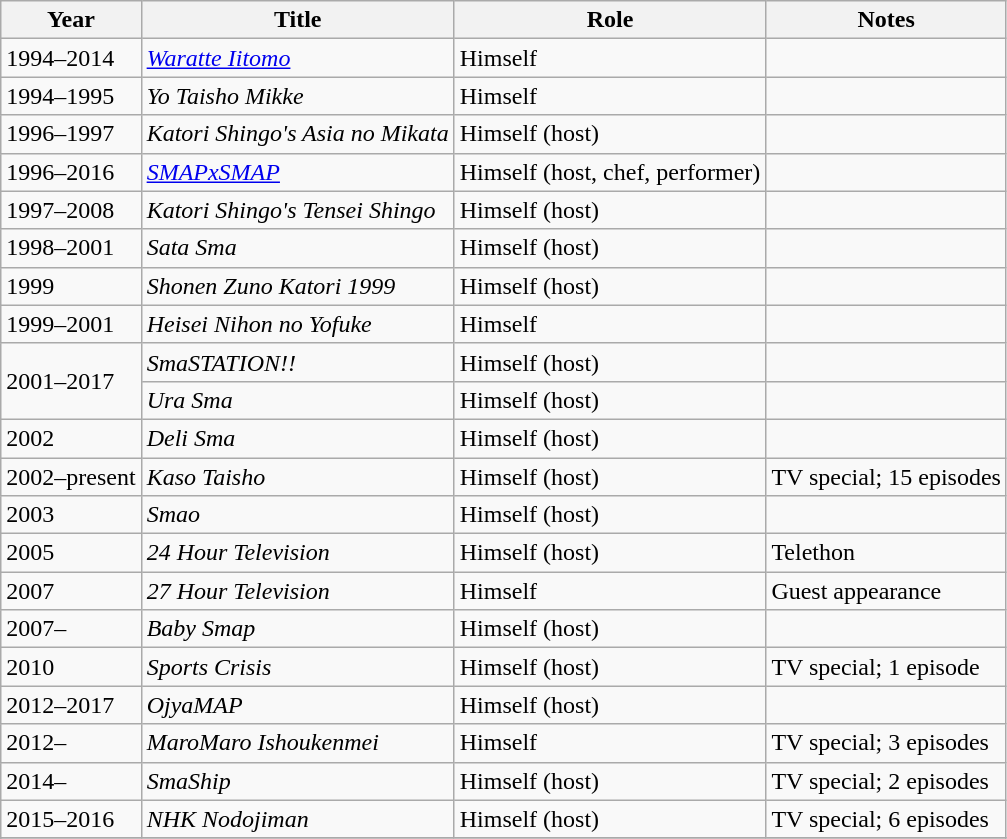<table class="wikitable">
<tr>
<th>Year</th>
<th>Title</th>
<th>Role</th>
<th>Notes</th>
</tr>
<tr>
<td>1994–2014</td>
<td><em><a href='#'>Waratte Iitomo</a></em></td>
<td>Himself</td>
<td></td>
</tr>
<tr>
<td>1994–1995</td>
<td><em>Yo Taisho Mikke</em></td>
<td>Himself</td>
<td></td>
</tr>
<tr>
<td>1996–1997</td>
<td><em>Katori Shingo's Asia no Mikata</em></td>
<td>Himself (host)</td>
<td></td>
</tr>
<tr>
<td>1996–2016</td>
<td><em><a href='#'>SMAPxSMAP</a></em></td>
<td>Himself (host, chef, performer)</td>
<td></td>
</tr>
<tr>
<td>1997–2008</td>
<td><em>Katori Shingo's Tensei Shingo</em></td>
<td>Himself (host)</td>
<td></td>
</tr>
<tr>
<td>1998–2001</td>
<td><em>Sata Sma</em></td>
<td>Himself (host)</td>
<td></td>
</tr>
<tr>
<td>1999</td>
<td><em>Shonen Zuno Katori 1999</em></td>
<td>Himself (host)</td>
<td></td>
</tr>
<tr>
<td>1999–2001</td>
<td><em>Heisei Nihon no Yofuke</em></td>
<td>Himself</td>
<td></td>
</tr>
<tr>
<td rowspan="2">2001–2017</td>
<td><em>SmaSTATION!!</em></td>
<td>Himself (host)</td>
<td></td>
</tr>
<tr>
<td><em>Ura Sma</em></td>
<td>Himself (host)</td>
<td></td>
</tr>
<tr>
<td>2002</td>
<td><em>Deli Sma</em></td>
<td>Himself (host)</td>
<td></td>
</tr>
<tr>
<td>2002–present</td>
<td><em>Kaso Taisho</em></td>
<td>Himself (host)</td>
<td>TV special; 15 episodes</td>
</tr>
<tr>
<td>2003</td>
<td><em>Smao</em></td>
<td>Himself (host)</td>
<td></td>
</tr>
<tr>
<td>2005</td>
<td><em>24 Hour Television</em></td>
<td>Himself (host)</td>
<td>Telethon</td>
</tr>
<tr>
<td>2007</td>
<td><em>27 Hour Television</em></td>
<td>Himself</td>
<td>Guest appearance</td>
</tr>
<tr>
<td>2007–</td>
<td><em>Baby Smap</em></td>
<td>Himself (host)</td>
<td></td>
</tr>
<tr>
<td>2010</td>
<td><em>Sports Crisis</em></td>
<td>Himself (host)</td>
<td>TV special; 1 episode</td>
</tr>
<tr>
<td>2012–2017</td>
<td><em>OjyaMAP</em></td>
<td>Himself (host)</td>
<td></td>
</tr>
<tr>
<td>2012–</td>
<td><em>MaroMaro Ishoukenmei</em></td>
<td>Himself</td>
<td>TV special; 3 episodes</td>
</tr>
<tr>
<td>2014–</td>
<td><em>SmaShip</em></td>
<td>Himself (host)</td>
<td>TV special; 2 episodes</td>
</tr>
<tr>
<td>2015–2016</td>
<td><em>NHK Nodojiman</em></td>
<td>Himself (host)</td>
<td>TV special; 6 episodes</td>
</tr>
<tr>
</tr>
<tr>
</tr>
</table>
